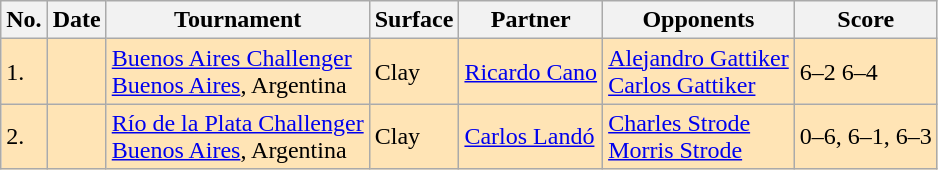<table class="sortable wikitable">
<tr>
<th>No.</th>
<th>Date</th>
<th>Tournament</th>
<th>Surface</th>
<th>Partner</th>
<th>Opponents</th>
<th class="unsortable">Score</th>
</tr>
<tr style="background:moccasin;">
<td>1.</td>
<td></td>
<td><a href='#'>Buenos Aires Challenger</a><br><a href='#'>Buenos Aires</a>, Argentina</td>
<td>Clay</td>
<td> <a href='#'>Ricardo Cano</a></td>
<td> <a href='#'>Alejandro Gattiker</a> <br>  <a href='#'>Carlos Gattiker</a></td>
<td>6–2 6–4</td>
</tr>
<tr style="background:moccasin;">
<td>2.</td>
<td></td>
<td><a href='#'>Río de la Plata Challenger</a><br><a href='#'>Buenos Aires</a>, Argentina</td>
<td>Clay</td>
<td> <a href='#'>Carlos Landó</a></td>
<td> <a href='#'>Charles Strode</a> <br>  <a href='#'>Morris Strode</a></td>
<td>0–6, 6–1, 6–3</td>
</tr>
</table>
